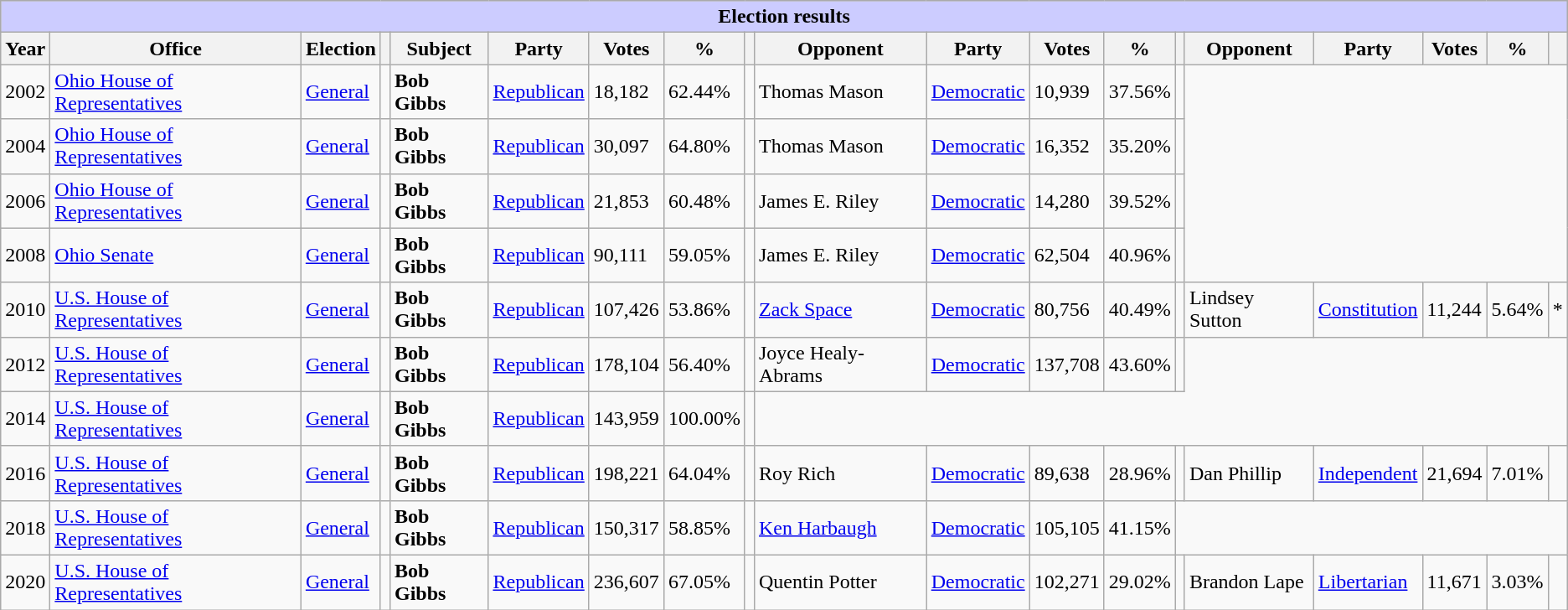<table class="wikitable collapsible">
<tr bgcolor=#cccccc>
<th colspan=19 style="background: #ccccff;">Election results</th>
</tr>
<tr>
<th><strong>Year</strong></th>
<th><strong>Office</strong></th>
<th><strong>Election</strong></th>
<th></th>
<th><strong>Subject</strong></th>
<th><strong>Party</strong></th>
<th><strong>Votes</strong></th>
<th><strong>%</strong></th>
<th></th>
<th><strong>Opponent</strong></th>
<th><strong>Party</strong></th>
<th><strong>Votes</strong></th>
<th><strong>%</strong></th>
<th></th>
<th><strong>Opponent</strong></th>
<th><strong>Party</strong></th>
<th><strong>Votes</strong></th>
<th><strong>%</strong></th>
<th></th>
</tr>
<tr>
<td>2002</td>
<td><a href='#'>Ohio House of Representatives</a></td>
<td><a href='#'>General</a></td>
<td></td>
<td><strong>Bob Gibbs</strong></td>
<td><a href='#'>Republican</a></td>
<td>18,182</td>
<td>62.44%</td>
<td></td>
<td>Thomas Mason</td>
<td><a href='#'>Democratic</a></td>
<td>10,939</td>
<td>37.56%</td>
<td></td>
</tr>
<tr>
<td>2004</td>
<td><a href='#'>Ohio House of Representatives</a></td>
<td><a href='#'>General</a></td>
<td></td>
<td><strong>Bob Gibbs</strong></td>
<td><a href='#'>Republican</a></td>
<td>30,097</td>
<td>64.80%</td>
<td></td>
<td>Thomas Mason</td>
<td><a href='#'>Democratic</a></td>
<td>16,352</td>
<td>35.20%</td>
<td></td>
</tr>
<tr>
<td>2006</td>
<td><a href='#'>Ohio House of Representatives</a></td>
<td><a href='#'>General</a></td>
<td></td>
<td><strong>Bob Gibbs</strong></td>
<td><a href='#'>Republican</a></td>
<td>21,853</td>
<td>60.48%</td>
<td></td>
<td>James E. Riley</td>
<td><a href='#'>Democratic</a></td>
<td>14,280</td>
<td>39.52%</td>
<td></td>
</tr>
<tr>
<td>2008</td>
<td><a href='#'>Ohio Senate</a></td>
<td><a href='#'>General</a></td>
<td></td>
<td><strong>Bob Gibbs</strong></td>
<td><a href='#'>Republican</a></td>
<td>90,111</td>
<td>59.05%</td>
<td></td>
<td>James E. Riley</td>
<td><a href='#'>Democratic</a></td>
<td>62,504</td>
<td>40.96%</td>
<td></td>
</tr>
<tr>
<td>2010</td>
<td><a href='#'>U.S. House of Representatives</a></td>
<td><a href='#'>General</a></td>
<td></td>
<td><strong>Bob Gibbs</strong></td>
<td><a href='#'>Republican</a></td>
<td>107,426</td>
<td>53.86%</td>
<td></td>
<td><a href='#'>Zack Space</a></td>
<td><a href='#'>Democratic</a></td>
<td>80,756</td>
<td>40.49%</td>
<td></td>
<td>Lindsey Sutton</td>
<td><a href='#'>Constitution</a></td>
<td>11,244</td>
<td>5.64%</td>
<td>*</td>
</tr>
<tr>
<td>2012</td>
<td><a href='#'>U.S. House of Representatives</a></td>
<td><a href='#'>General</a></td>
<td></td>
<td><strong>Bob Gibbs</strong></td>
<td><a href='#'>Republican</a></td>
<td>178,104</td>
<td>56.40%</td>
<td></td>
<td>Joyce Healy-Abrams</td>
<td><a href='#'>Democratic</a></td>
<td>137,708</td>
<td>43.60%</td>
<td></td>
</tr>
<tr>
<td>2014</td>
<td><a href='#'>U.S. House of Representatives</a></td>
<td><a href='#'>General</a></td>
<td></td>
<td><strong>Bob Gibbs</strong></td>
<td><a href='#'>Republican</a></td>
<td>143,959</td>
<td>100.00%</td>
<td></td>
</tr>
<tr>
<td>2016</td>
<td><a href='#'>U.S. House of Representatives</a></td>
<td><a href='#'>General</a></td>
<td></td>
<td><strong>Bob Gibbs</strong></td>
<td><a href='#'>Republican</a></td>
<td>198,221</td>
<td>64.04%</td>
<td></td>
<td>Roy Rich</td>
<td><a href='#'>Democratic</a></td>
<td>89,638</td>
<td>28.96%</td>
<td></td>
<td>Dan Phillip</td>
<td><a href='#'>Independent</a></td>
<td>21,694</td>
<td>7.01%</td>
<td></td>
</tr>
<tr>
<td>2018</td>
<td><a href='#'>U.S. House of Representatives</a></td>
<td><a href='#'>General</a></td>
<td></td>
<td><strong>Bob Gibbs</strong></td>
<td><a href='#'>Republican</a></td>
<td>150,317</td>
<td>58.85%</td>
<td></td>
<td><a href='#'>Ken Harbaugh</a></td>
<td><a href='#'>Democratic</a></td>
<td>105,105</td>
<td>41.15%</td>
</tr>
<tr>
<td>2020</td>
<td><a href='#'>U.S. House of Representatives</a></td>
<td><a href='#'>General</a></td>
<td></td>
<td><strong>Bob Gibbs</strong></td>
<td><a href='#'>Republican</a></td>
<td>236,607</td>
<td>67.05%</td>
<td></td>
<td>Quentin Potter</td>
<td><a href='#'>Democratic</a></td>
<td>102,271</td>
<td>29.02%</td>
<td></td>
<td>Brandon Lape</td>
<td><a href='#'>Libertarian</a></td>
<td>11,671</td>
<td>3.03%</td>
<td></td>
</tr>
</table>
